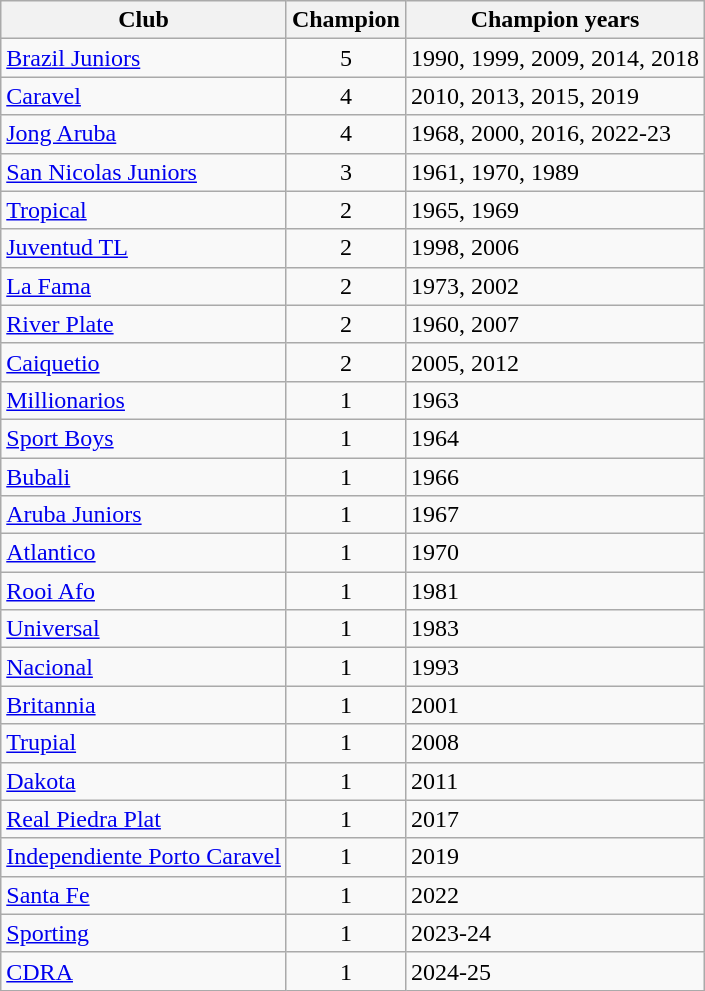<table class="wikitable" font-size:100%">
<tr>
<th>Club</th>
<th>Champion</th>
<th>Champion years</th>
</tr>
<tr>
<td><a href='#'>Brazil Juniors</a></td>
<td style="text-align:center;">5</td>
<td>1990, 1999, 2009, 2014, 2018</td>
</tr>
<tr>
<td><a href='#'>Caravel</a></td>
<td style="text-align:center;">4</td>
<td>2010, 2013, 2015, 2019</td>
</tr>
<tr>
<td><a href='#'>Jong Aruba</a></td>
<td style="text-align:center;">4</td>
<td>1968, 2000, 2016, 2022-23</td>
</tr>
<tr>
<td><a href='#'>San Nicolas Juniors</a></td>
<td style="text-align:center;">3</td>
<td>1961, 1970, 1989</td>
</tr>
<tr>
<td><a href='#'>Tropical</a></td>
<td style="text-align:center;">2</td>
<td>1965, 1969</td>
</tr>
<tr>
<td><a href='#'>Juventud TL</a></td>
<td style="text-align:center;">2</td>
<td>1998, 2006</td>
</tr>
<tr>
<td><a href='#'>La Fama</a></td>
<td style="text-align:center;">2</td>
<td>1973, 2002</td>
</tr>
<tr>
<td><a href='#'>River Plate</a></td>
<td style="text-align:center;">2</td>
<td>1960, 2007</td>
</tr>
<tr>
<td><a href='#'>Caiquetio</a></td>
<td style="text-align:center;">2</td>
<td>2005, 2012</td>
</tr>
<tr>
<td><a href='#'>Millionarios</a></td>
<td style="text-align:center;">1</td>
<td>1963</td>
</tr>
<tr>
<td><a href='#'>Sport Boys</a></td>
<td style="text-align:center;">1</td>
<td>1964</td>
</tr>
<tr>
<td><a href='#'>Bubali</a></td>
<td style="text-align:center;">1</td>
<td>1966</td>
</tr>
<tr>
<td><a href='#'>Aruba Juniors</a></td>
<td style="text-align:center;">1</td>
<td>1967</td>
</tr>
<tr>
<td><a href='#'>Atlantico</a></td>
<td style="text-align:center;">1</td>
<td>1970</td>
</tr>
<tr>
<td><a href='#'>Rooi Afo</a></td>
<td style="text-align:center;">1</td>
<td>1981</td>
</tr>
<tr>
<td><a href='#'>Universal</a></td>
<td style="text-align:center;">1</td>
<td>1983</td>
</tr>
<tr>
<td><a href='#'>Nacional</a></td>
<td style="text-align:center;">1</td>
<td>1993</td>
</tr>
<tr>
<td><a href='#'>Britannia</a></td>
<td style="text-align:center;">1</td>
<td>2001</td>
</tr>
<tr>
<td><a href='#'>Trupial</a></td>
<td style="text-align:center;">1</td>
<td>2008</td>
</tr>
<tr>
<td><a href='#'>Dakota</a></td>
<td style="text-align:center;">1</td>
<td>2011</td>
</tr>
<tr>
<td><a href='#'>Real Piedra Plat</a></td>
<td style="text-align:center;">1</td>
<td>2017</td>
</tr>
<tr>
<td><a href='#'>Independiente Porto Caravel</a></td>
<td style="text-align:center;">1</td>
<td>2019</td>
</tr>
<tr>
<td><a href='#'>Santa Fe</a></td>
<td style="text-align:center;">1</td>
<td>2022</td>
</tr>
<tr>
<td><a href='#'> Sporting</a></td>
<td style="text-align:center;">1</td>
<td>2023-24</td>
</tr>
<tr>
<td><a href='#'>CDRA</a></td>
<td style="text-align:center;">1</td>
<td>2024-25</td>
</tr>
</table>
